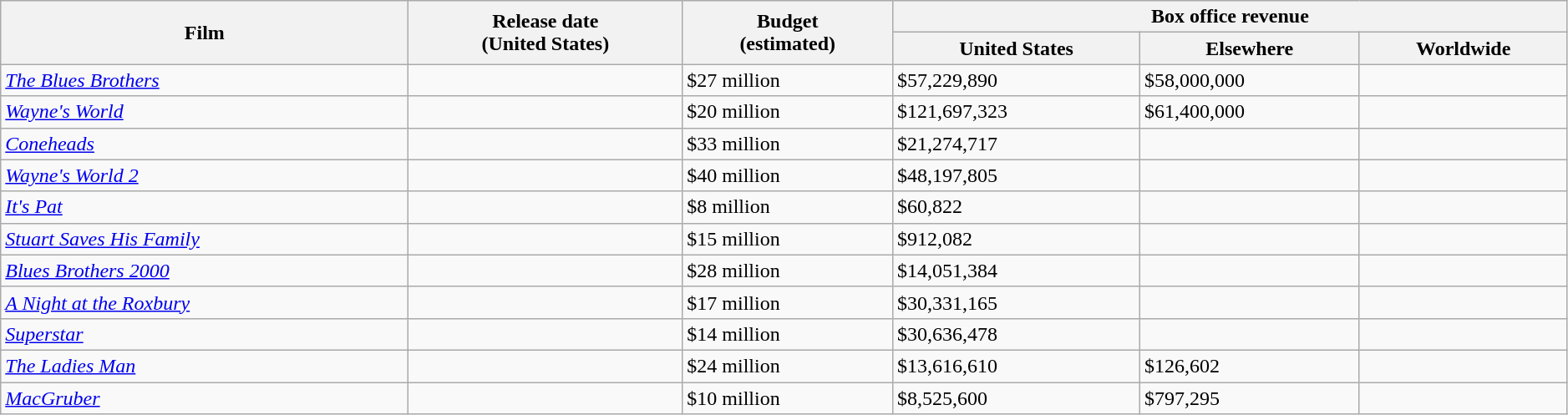<table class="wikitable sortable" style="width:99%;">
<tr>
<th rowspan="2" style="text-align:center;">Film</th>
<th rowspan="2" style="text-align:center;">Release date<br>(United States)</th>
<th rowspan="2" style="text-align:center;">Budget<br>(estimated)</th>
<th colspan="3" style="text-align:center;">Box office revenue</th>
</tr>
<tr>
<th style="text-align:center;">United States</th>
<th style="text-align:center;">Elsewhere</th>
<th style="text-align:center;">Worldwide</th>
</tr>
<tr>
<td><em><a href='#'>The Blues Brothers</a></em></td>
<td></td>
<td>$27 million</td>
<td>$57,229,890</td>
<td>$58,000,000</td>
<td></td>
</tr>
<tr>
<td><em><a href='#'>Wayne's World</a></em></td>
<td></td>
<td>$20 million</td>
<td>$121,697,323</td>
<td>$61,400,000</td>
<td></td>
</tr>
<tr>
<td><em><a href='#'>Coneheads</a></em></td>
<td></td>
<td>$33 million</td>
<td>$21,274,717</td>
<td></td>
<td></td>
</tr>
<tr>
<td><em><a href='#'>Wayne's World 2</a></em></td>
<td></td>
<td>$40 million</td>
<td>$48,197,805</td>
<td></td>
<td></td>
</tr>
<tr>
<td><em><a href='#'>It's Pat</a></em></td>
<td></td>
<td>$8 million</td>
<td>$60,822</td>
<td></td>
<td></td>
</tr>
<tr>
<td><em><a href='#'>Stuart Saves His Family</a></em></td>
<td></td>
<td>$15 million</td>
<td>$912,082</td>
<td></td>
<td></td>
</tr>
<tr>
<td><em><a href='#'>Blues Brothers 2000</a></em></td>
<td></td>
<td>$28 million</td>
<td>$14,051,384</td>
<td></td>
<td></td>
</tr>
<tr>
<td><em><a href='#'>A Night at the Roxbury</a></em></td>
<td></td>
<td>$17 million</td>
<td>$30,331,165</td>
<td></td>
<td></td>
</tr>
<tr>
<td><em><a href='#'>Superstar</a></em></td>
<td></td>
<td>$14 million</td>
<td>$30,636,478</td>
<td></td>
<td></td>
</tr>
<tr>
<td><em><a href='#'>The Ladies Man</a></em></td>
<td></td>
<td>$24 million</td>
<td>$13,616,610</td>
<td>$126,602</td>
<td></td>
</tr>
<tr>
<td><em><a href='#'>MacGruber</a></em></td>
<td></td>
<td>$10 million</td>
<td>$8,525,600</td>
<td>$797,295</td>
<td></td>
</tr>
</table>
